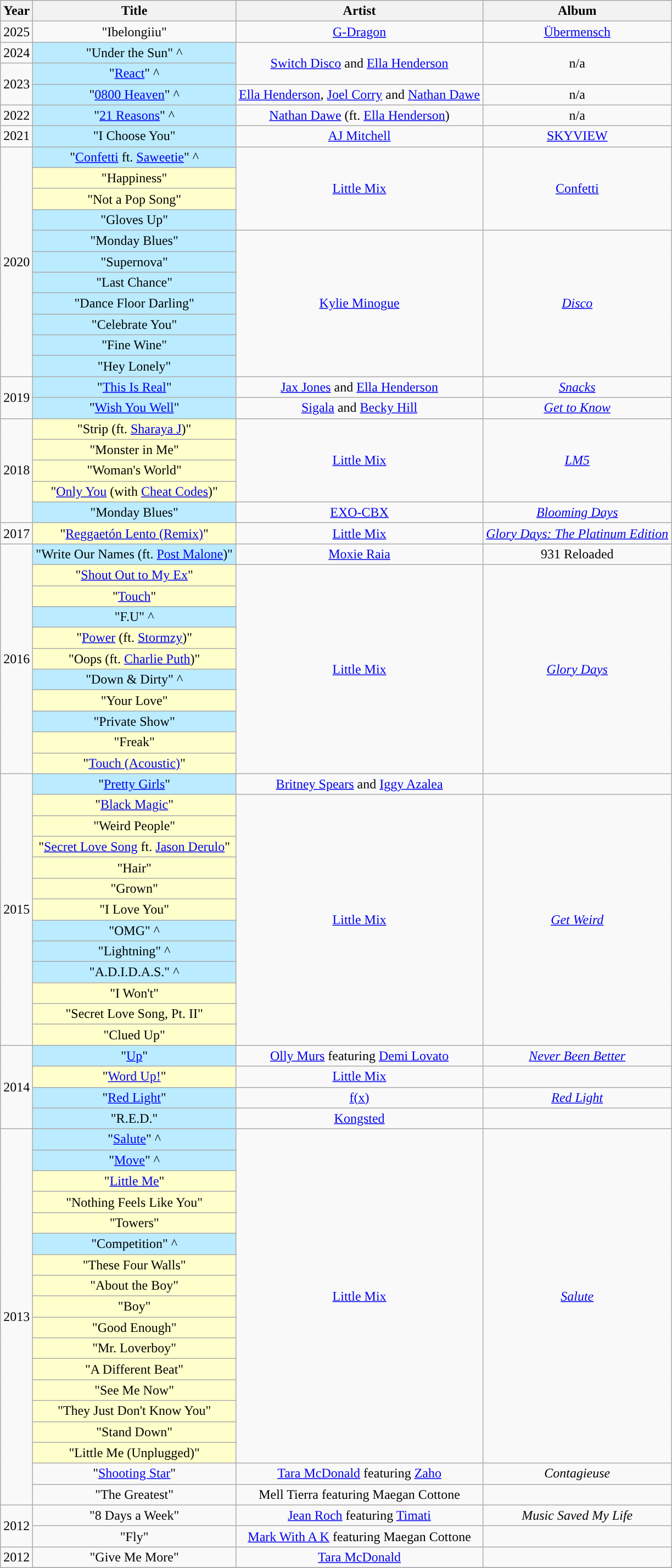<table class="wikitable plainrowheaders" style="text-align:center;">
<tr>
<th scope="col">Year</th>
<th scope="col">Title</th>
<th scope="col">Artist</th>
<th scope="col">Album</th>
</tr>
<tr>
<td>2025</td>
<td>"Ibelongiiu"</td>
<td><a href='#'>G-Dragon</a></td>
<td><a href='#'>Übermensch</a></td>
</tr>
<tr>
<td rowspan="1">2024</td>
<td style="background:#baebff">"Under the Sun" ^</td>
<td rowspan="2"><a href='#'>Switch Disco</a> and <a href='#'>Ella Henderson</a></td>
<td rowspan="2">n/a</td>
</tr>
<tr>
<td rowspan="2">2023</td>
<td style="background:#baebff">"<a href='#'>React</a>" ^</td>
</tr>
<tr>
<td style="background:#baebff">"<a href='#'>0800 Heaven</a>" ^</td>
<td rowspan="1"><a href='#'>Ella Henderson</a>, <a href='#'>Joel Corry</a> and <a href='#'>Nathan Dawe</a></td>
<td rowspan="1">n/a</td>
</tr>
<tr>
<td rowspan="1">2022</td>
<td style="background:#baebff">"<a href='#'>21 Reasons</a>" ^</td>
<td><a href='#'>Nathan Dawe</a> (ft. <a href='#'>Ella Henderson</a>)</td>
<td>n/a</td>
</tr>
<tr>
<td rowspan="1">2021</td>
<td style="background:#baebff">"I Choose You"</td>
<td><a href='#'>AJ Mitchell</a></td>
<td><a href='#'>SKYVIEW</a></td>
</tr>
<tr>
<td rowspan="11">2020</td>
<td style="background:#baebff">"<a href='#'>Confetti</a> ft. <a href='#'>Saweetie</a>" ^</td>
<td rowspan="4"><a href='#'>Little Mix</a></td>
<td rowspan="4"><a href='#'>Confetti</a></td>
</tr>
<tr>
<td style="background:#ffffcc">"Happiness"</td>
</tr>
<tr>
<td style="background:#ffffcc">"Not a Pop Song"</td>
</tr>
<tr>
<td style="background:#baebff">"Gloves Up"</td>
</tr>
<tr>
<td style="background:#baebff">"Monday Blues"</td>
<td rowspan="7"><a href='#'>Kylie Minogue</a></td>
<td rowspan="7"><em><a href='#'>Disco</a></em></td>
</tr>
<tr>
<td style="background:#baebff">"Supernova"</td>
</tr>
<tr>
<td style="background:#baebff">"Last Chance"</td>
</tr>
<tr>
<td style="background:#baebff">"Dance Floor Darling"</td>
</tr>
<tr>
<td style="background:#baebff">"Celebrate You"</td>
</tr>
<tr>
<td style="background:#baebff">"Fine Wine"</td>
</tr>
<tr>
<td style="background:#baebff">"Hey Lonely"</td>
</tr>
<tr>
<td rowspan="2">2019</td>
<td style="background:#baebff">"<a href='#'>This Is Real</a>"</td>
<td><a href='#'>Jax Jones</a> and <a href='#'>Ella Henderson</a></td>
<td><em><a href='#'>Snacks</a></em></td>
</tr>
<tr>
<td style="background:#baebff">"<a href='#'>Wish You Well</a>"</td>
<td><a href='#'>Sigala</a> and <a href='#'>Becky Hill</a></td>
<td><em><a href='#'>Get to Know</a></em></td>
</tr>
<tr>
<td rowspan="5">2018</td>
<td style="background:#ffffcc">"Strip (ft. <a href='#'>Sharaya J</a>)"</td>
<td rowspan="4"><a href='#'>Little Mix</a></td>
<td rowspan="4"><em><a href='#'>LM5</a></em></td>
</tr>
<tr>
<td style="background:#ffffcc">"Monster in Me"</td>
</tr>
<tr>
<td style="background:#ffffcc">"Woman's World"</td>
</tr>
<tr>
<td style="background:#ffffcc">"<a href='#'>Only You</a> (with <a href='#'>Cheat Codes</a>)"</td>
</tr>
<tr>
<td style="background:#baebff">"Monday Blues"</td>
<td><a href='#'>EXO-CBX</a></td>
<td><em><a href='#'>Blooming Days</a></em></td>
</tr>
<tr>
<td rowspan="1">2017</td>
<td style="background:#ffffcc">"<a href='#'>Reggaetón Lento (Remix)</a>"</td>
<td rowspan="1"><a href='#'>Little Mix</a></td>
<td rowspan="1"><em><a href='#'>Glory Days: The Platinum Edition</a></em></td>
</tr>
<tr>
<td rowspan="11">2016</td>
<td style="background:#baebff">"Write Our Names (ft. <a href='#'>Post Malone</a>)"</td>
<td><a href='#'>Moxie Raia</a></td>
<td>931 Reloaded</td>
</tr>
<tr>
<td style="background:#ffffcc">"<a href='#'>Shout Out to My Ex</a>"</td>
<td rowspan="10"><a href='#'>Little Mix</a></td>
<td rowspan="10"><em><a href='#'>Glory Days</a></em></td>
</tr>
<tr>
<td style="background:#ffffcc">"<a href='#'>Touch</a>"</td>
</tr>
<tr>
<td style="background:#baebff">"F.U" ^</td>
</tr>
<tr>
<td style="background:#ffffcc">"<a href='#'>Power</a> (ft. <a href='#'>Stormzy</a>)"</td>
</tr>
<tr>
<td style="background:#ffffcc">"Oops (ft. <a href='#'>Charlie Puth</a>)"</td>
</tr>
<tr>
<td style="background:#baebff">"Down & Dirty" ^</td>
</tr>
<tr>
<td style="background:#ffffcc">"Your Love"</td>
</tr>
<tr>
<td style="background:#baebff">"Private Show"</td>
</tr>
<tr>
<td style="background:#ffffcc">"Freak"</td>
</tr>
<tr>
<td style="background:#ffffcc">"<a href='#'>Touch (Acoustic)</a>"</td>
</tr>
<tr>
<td rowspan="13">2015</td>
<td style="background:#baebff">"<a href='#'>Pretty Girls</a>"</td>
<td><a href='#'>Britney Spears</a> and <a href='#'>Iggy Azalea</a></td>
<td></td>
</tr>
<tr>
<td style="background:#ffffcc">"<a href='#'>Black Magic</a>"</td>
<td rowspan="12"><a href='#'>Little Mix</a></td>
<td rowspan="12"><em><a href='#'>Get Weird</a></em></td>
</tr>
<tr>
<td style="background:#ffffcc">"Weird People"</td>
</tr>
<tr>
<td style="background:#ffffcc">"<a href='#'>Secret Love Song</a> ft. <a href='#'>Jason Derulo</a>"</td>
</tr>
<tr>
<td style="background:#ffffcc">"Hair"</td>
</tr>
<tr>
<td style="background:#ffffcc">"Grown"</td>
</tr>
<tr>
<td style="background:#ffffcc">"I Love You"</td>
</tr>
<tr>
<td style="background:#baebff">"OMG" ^</td>
</tr>
<tr>
<td style="background:#baebff">"Lightning" ^</td>
</tr>
<tr>
<td style="background:#baebff">"A.D.I.D.A.S." ^</td>
</tr>
<tr>
<td style="background:#ffffcc">"I Won't"</td>
</tr>
<tr>
<td style="background:#ffffcc">"Secret Love Song, Pt. II"</td>
</tr>
<tr>
<td style="background:#ffffcc">"Clued Up"</td>
</tr>
<tr>
<td rowspan="4">2014</td>
<td style="background:#baebff">"<a href='#'>Up</a>"</td>
<td><a href='#'>Olly Murs</a> featuring <a href='#'>Demi Lovato</a></td>
<td><em><a href='#'>Never Been Better</a></em></td>
</tr>
<tr>
<td style="background:#ffffcc">"<a href='#'>Word Up!</a>"</td>
<td rowspan="1"><a href='#'>Little Mix</a></td>
<td></td>
</tr>
<tr>
<td style="background:#baebff">"<a href='#'>Red Light</a>"</td>
<td><a href='#'>f(x)</a></td>
<td><em><a href='#'>Red Light</a></em></td>
</tr>
<tr>
<td style="background:#baebff">"R.E.D."</td>
<td><a href='#'>Kongsted</a></td>
<td></td>
</tr>
<tr>
<td rowspan="18">2013</td>
<td style="background:#baebff">"<a href='#'>Salute</a>" ^</td>
<td rowspan="16"><a href='#'>Little Mix</a></td>
<td rowspan="16"><em><a href='#'>Salute</a></em> </td>
</tr>
<tr>
<td style="background:#baebff">"<a href='#'>Move</a>" ^</td>
</tr>
<tr>
<td style="background:#ffffcc">"<a href='#'>Little Me</a>"</td>
</tr>
<tr>
<td style="background:#ffffcc">"Nothing Feels Like You"</td>
</tr>
<tr>
<td style="background:#ffffcc">"Towers"</td>
</tr>
<tr>
<td style="background:#baebff">"Competition" ^</td>
</tr>
<tr>
<td style="background:#ffffcc">"These Four Walls"</td>
</tr>
<tr>
<td style="background:#ffffcc">"About the Boy"</td>
</tr>
<tr>
<td style="background:#ffffcc">"Boy"</td>
</tr>
<tr>
<td style="background:#ffffcc">"Good Enough"</td>
</tr>
<tr>
<td style="background:#ffffcc">"Mr. Loverboy"</td>
</tr>
<tr>
<td style="background:#ffffcc">"A Different Beat"</td>
</tr>
<tr>
<td style="background:#ffffcc">"See Me Now"</td>
</tr>
<tr>
<td style="background:#ffffcc">"They Just Don't Know You"</td>
</tr>
<tr>
<td style="background:#ffffcc">"Stand Down"</td>
</tr>
<tr>
<td style="background:#ffffcc">"Little Me (Unplugged)"</td>
</tr>
<tr>
<td>"<a href='#'>Shooting Star</a>"</td>
<td><a href='#'>Tara McDonald</a> featuring <a href='#'>Zaho</a></td>
<td><em>Contagieuse</em></td>
</tr>
<tr>
<td>"The Greatest"</td>
<td>Mell Tierra featuring Maegan Cottone</td>
<td></td>
</tr>
<tr>
<td rowspan="2">2012</td>
<td>"8 Days a Week"</td>
<td><a href='#'>Jean Roch</a> featuring <a href='#'>Timati</a></td>
<td><em>Music Saved My Life</em></td>
</tr>
<tr>
<td>"Fly"</td>
<td><a href='#'>Mark With A K</a> featuring Maegan Cottone</td>
<td></td>
</tr>
<tr>
<td rowspan="2">2012</td>
<td>"Give Me More"</td>
<td><a href='#'>Tara McDonald</a></td>
<td></td>
</tr>
<tr>
</tr>
</table>
